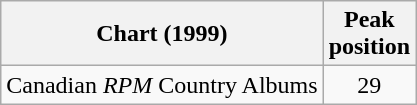<table class="wikitable">
<tr>
<th>Chart (1999)</th>
<th>Peak<br>position</th>
</tr>
<tr>
<td>Canadian <em>RPM</em> Country Albums</td>
<td align="center">29</td>
</tr>
</table>
